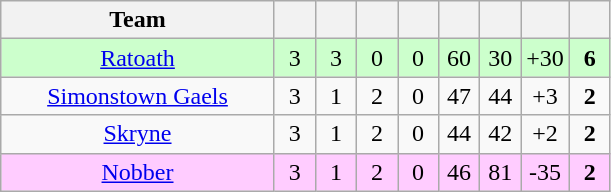<table class="wikitable" style="text-align:center">
<tr>
<th style="width:175px;">Team</th>
<th width="20"></th>
<th width="20"></th>
<th width="20"></th>
<th width="20"></th>
<th width="20"></th>
<th width="20"></th>
<th width="20"></th>
<th width="20"></th>
</tr>
<tr style="background:#cfc;">
<td><a href='#'>Ratoath</a></td>
<td>3</td>
<td>3</td>
<td>0</td>
<td>0</td>
<td>60</td>
<td>30</td>
<td>+30</td>
<td><strong>6</strong></td>
</tr>
<tr>
<td><a href='#'>Simonstown Gaels</a></td>
<td>3</td>
<td>1</td>
<td>2</td>
<td>0</td>
<td>47</td>
<td>44</td>
<td>+3</td>
<td><strong>2</strong></td>
</tr>
<tr>
<td><a href='#'>Skryne</a></td>
<td>3</td>
<td>1</td>
<td>2</td>
<td>0</td>
<td>44</td>
<td>42</td>
<td>+2</td>
<td><strong>2</strong></td>
</tr>
<tr style="background:#fcf;">
<td><a href='#'>Nobber</a></td>
<td>3</td>
<td>1</td>
<td>2</td>
<td>0</td>
<td>46</td>
<td>81</td>
<td>-35</td>
<td><strong>2</strong></td>
</tr>
</table>
